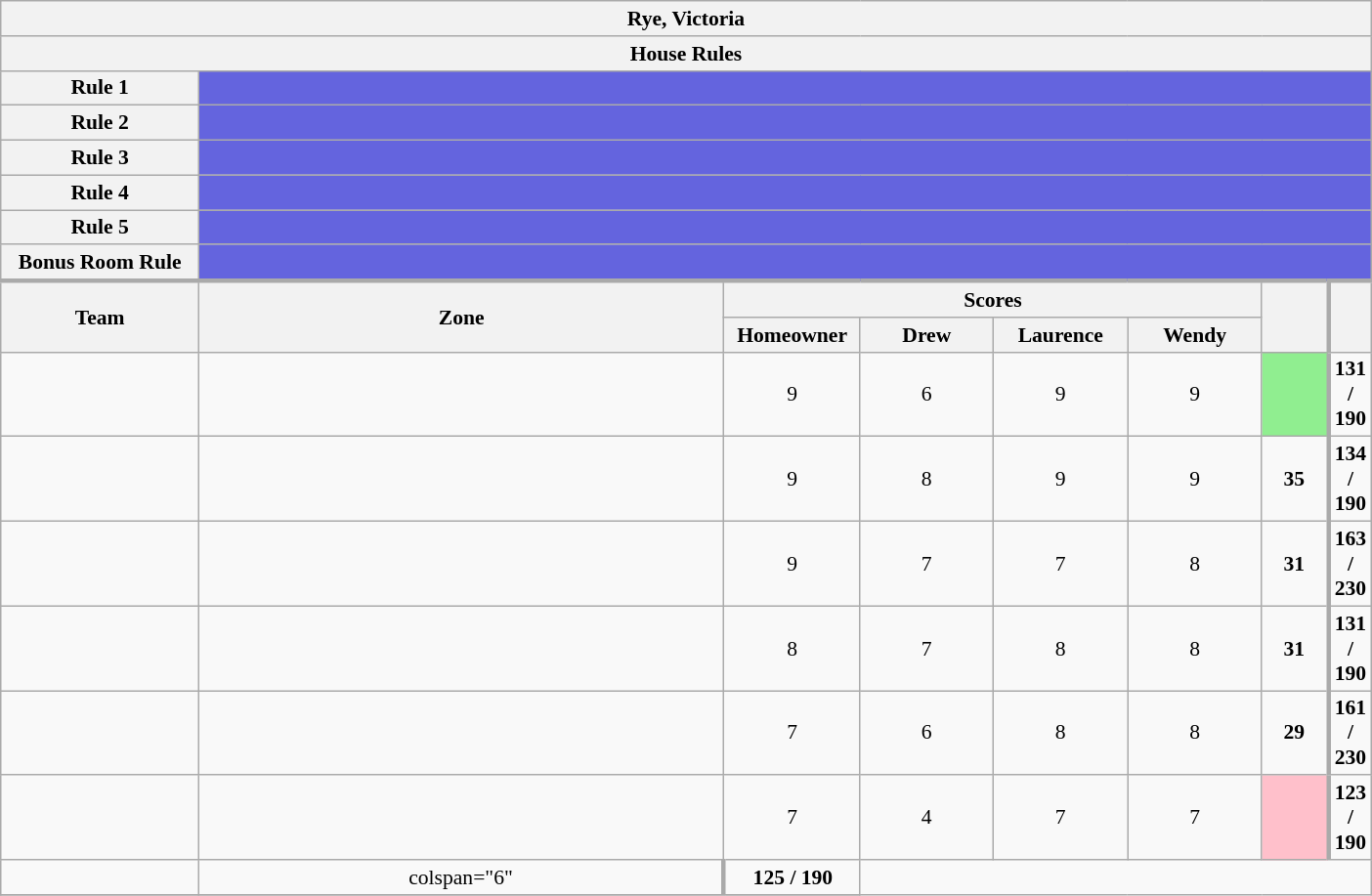<table class="wikitable plainrowheaders" style="text-align:center; font-size:90%; width:65em;">
<tr>
<th colspan="8" >Rye, Victoria</th>
</tr>
<tr>
<th colspan="8">House Rules</th>
</tr>
<tr>
<th>Rule 1</th>
<td colspan="8" style="background:#6464DE"></td>
</tr>
<tr>
<th>Rule 2</th>
<td colspan="8" style="background:#6464DE"></td>
</tr>
<tr>
<th>Rule 3</th>
<td colspan="8" style="background:#6464DE"></td>
</tr>
<tr>
<th>Rule 4</th>
<td colspan="8" style="background:#6464DE"></td>
</tr>
<tr>
<th>Rule 5</th>
<td colspan="8" style="background:#6464DE"></td>
</tr>
<tr>
<th>Bonus Room Rule</th>
<td colspan="8" style="background:#6464DE"></td>
</tr>
<tr style="border-top:3px solid #aaa;">
<th rowspan="2">Team</th>
<th rowspan="2" style="width:40%;">Zone</th>
<th colspan="4" style="width:40%;">Scores</th>
<th rowspan="2" style="width:10%;"></th>
<th rowspan="2" style="width:10%; border-left:3px solid #aaa;"></th>
</tr>
<tr>
<th style="width:10%;">Homeowner</th>
<th style="width:10%;">Drew</th>
<th style="width:10%;">Laurence</th>
<th style="width:10%;">Wendy</th>
</tr>
<tr>
<td style="width:15%;"></td>
<td></td>
<td>9</td>
<td>6</td>
<td>9</td>
<td>9</td>
<td style="background:lightgreen"></td>
<td style="border-left:3px solid #aaa;"><strong>131 / 190</strong></td>
</tr>
<tr>
<td style="width:15%;"></td>
<td></td>
<td>9</td>
<td>8</td>
<td>9</td>
<td>9</td>
<td><strong>35</strong></td>
<td style="border-left:3px solid #aaa;"><strong>134 / 190</strong></td>
</tr>
<tr>
<td style="width:15%;"></td>
<td></td>
<td>9</td>
<td>7</td>
<td>7</td>
<td>8</td>
<td><strong>31</strong></td>
<td style="border-left:3px solid #aaa;"><strong>163 / 230</strong></td>
</tr>
<tr>
<td style="width:15%;"></td>
<td></td>
<td>8</td>
<td>7</td>
<td>8</td>
<td>8</td>
<td><strong>31</strong></td>
<td style="border-left:3px solid #aaa;"><strong>131 / 190</strong></td>
</tr>
<tr>
<td style="width:15%;"></td>
<td></td>
<td>7</td>
<td>6</td>
<td>8</td>
<td>8</td>
<td><strong>29</strong></td>
<td style="border-left:3px solid #aaa;"><strong>161 / 230</strong></td>
</tr>
<tr>
<td style="width:15%;"></td>
<td></td>
<td>7</td>
<td>4</td>
<td>7</td>
<td>7</td>
<td style="background:pink"></td>
<td style="border-left:3px solid #aaa;"><strong>123 / 190</strong></td>
</tr>
<tr>
<td style="width:15%;"></td>
<td>colspan="6" </td>
<td style="border-left:3px solid #aaa;"><strong>125 / 190</strong></td>
</tr>
<tr>
</tr>
</table>
